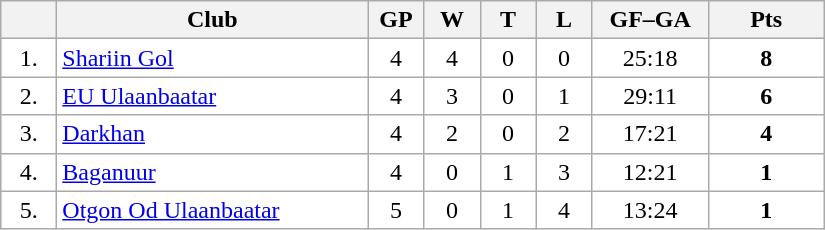<table class="wikitable">
<tr>
<th width="30"></th>
<th width="200">Club</th>
<th width="30">GP</th>
<th width="30">W</th>
<th width="30">T</th>
<th width="30">L</th>
<th width="70">GF–GA</th>
<th width="70">Pts</th>
</tr>
<tr bgcolor="#FFFFFF" align="center">
<td>1.</td>
<td align="left"><a href='#'>Shariin Gol</a></td>
<td>4</td>
<td>4</td>
<td>0</td>
<td>0</td>
<td>25:18</td>
<td><strong>8</strong></td>
</tr>
<tr bgcolor="#FFFFFF" align="center">
<td>2.</td>
<td align="left"><a href='#'>EU Ulaanbaatar</a></td>
<td>4</td>
<td>3</td>
<td>0</td>
<td>1</td>
<td>29:11</td>
<td><strong>6</strong></td>
</tr>
<tr bgcolor="#FFFFFF" align="center">
<td>3.</td>
<td align="left"><a href='#'>Darkhan</a></td>
<td>4</td>
<td>2</td>
<td>0</td>
<td>2</td>
<td>17:21</td>
<td><strong>4</strong></td>
</tr>
<tr bgcolor="#FFFFFF" align="center">
<td>4.</td>
<td align="left"><a href='#'>Baganuur</a></td>
<td>4</td>
<td>0</td>
<td>1</td>
<td>3</td>
<td>12:21</td>
<td><strong>1</strong></td>
</tr>
<tr bgcolor="#FFFFFF" align="center">
<td>5.</td>
<td align="left"><a href='#'>Otgon Od Ulaanbaatar</a></td>
<td>5</td>
<td>0</td>
<td>1</td>
<td>4</td>
<td>13:24</td>
<td><strong>1</strong></td>
</tr>
</table>
